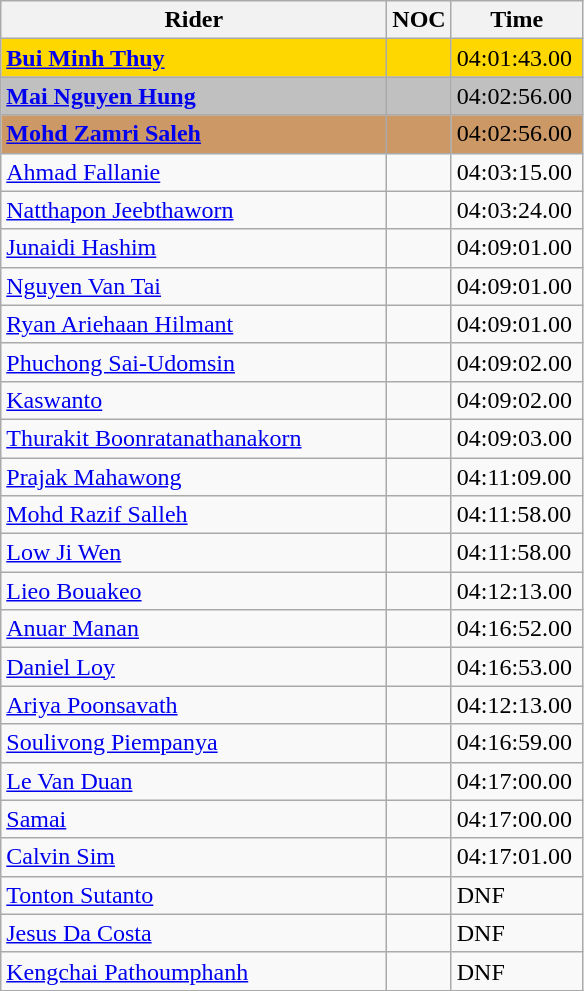<table class=wikitable style="text-align:left">
<tr>
<th width=250>Rider</th>
<th width=10>NOC</th>
<th width=80>Time</th>
</tr>
<tr bgcolor=gold>
<td><strong><a href='#'>Bui Minh Thuy</a></strong></td>
<td></td>
<td>04:01:43.00</td>
</tr>
<tr bgcolor=silver>
<td><strong><a href='#'>Mai Nguyen Hung</a></strong></td>
<td></td>
<td>04:02:56.00</td>
</tr>
<tr bgcolor=CC9966>
<td><strong><a href='#'>Mohd Zamri Saleh</a></strong></td>
<td></td>
<td>04:02:56.00</td>
</tr>
<tr>
<td><a href='#'>Ahmad Fallanie</a></td>
<td></td>
<td>04:03:15.00</td>
</tr>
<tr>
<td><a href='#'>Natthapon Jeebthaworn</a></td>
<td></td>
<td>04:03:24.00</td>
</tr>
<tr>
<td><a href='#'>Junaidi Hashim</a></td>
<td></td>
<td>04:09:01.00</td>
</tr>
<tr>
<td><a href='#'>Nguyen Van Tai</a></td>
<td></td>
<td>04:09:01.00</td>
</tr>
<tr>
<td><a href='#'>Ryan Ariehaan Hilmant</a></td>
<td></td>
<td>04:09:01.00</td>
</tr>
<tr>
<td><a href='#'>Phuchong Sai-Udomsin</a></td>
<td></td>
<td>04:09:02.00</td>
</tr>
<tr>
<td><a href='#'>Kaswanto</a></td>
<td></td>
<td>04:09:02.00</td>
</tr>
<tr>
<td><a href='#'>Thurakit Boonratanathanakorn</a></td>
<td></td>
<td>04:09:03.00</td>
</tr>
<tr>
<td><a href='#'>Prajak Mahawong</a></td>
<td></td>
<td>04:11:09.00</td>
</tr>
<tr>
<td><a href='#'>Mohd Razif Salleh</a></td>
<td></td>
<td>04:11:58.00</td>
</tr>
<tr>
<td><a href='#'>Low Ji Wen</a></td>
<td></td>
<td>04:11:58.00</td>
</tr>
<tr>
<td><a href='#'>Lieo Bouakeo</a></td>
<td></td>
<td>04:12:13.00</td>
</tr>
<tr>
<td><a href='#'>Anuar Manan</a></td>
<td></td>
<td>04:16:52.00</td>
</tr>
<tr>
<td><a href='#'>Daniel Loy</a></td>
<td></td>
<td>04:16:53.00</td>
</tr>
<tr>
<td><a href='#'>Ariya Poonsavath</a></td>
<td></td>
<td>04:12:13.00</td>
</tr>
<tr>
<td><a href='#'>Soulivong Piempanya</a></td>
<td></td>
<td>04:16:59.00</td>
</tr>
<tr>
<td><a href='#'>Le Van Duan</a></td>
<td></td>
<td>04:17:00.00</td>
</tr>
<tr>
<td><a href='#'>Samai</a></td>
<td></td>
<td>04:17:00.00</td>
</tr>
<tr>
<td><a href='#'>Calvin Sim</a></td>
<td></td>
<td>04:17:01.00</td>
</tr>
<tr>
<td><a href='#'>Tonton Sutanto</a></td>
<td></td>
<td>DNF</td>
</tr>
<tr>
<td><a href='#'>Jesus Da Costa</a></td>
<td></td>
<td>DNF</td>
</tr>
<tr>
<td><a href='#'>Kengchai Pathoumphanh</a></td>
<td></td>
<td>DNF</td>
</tr>
</table>
